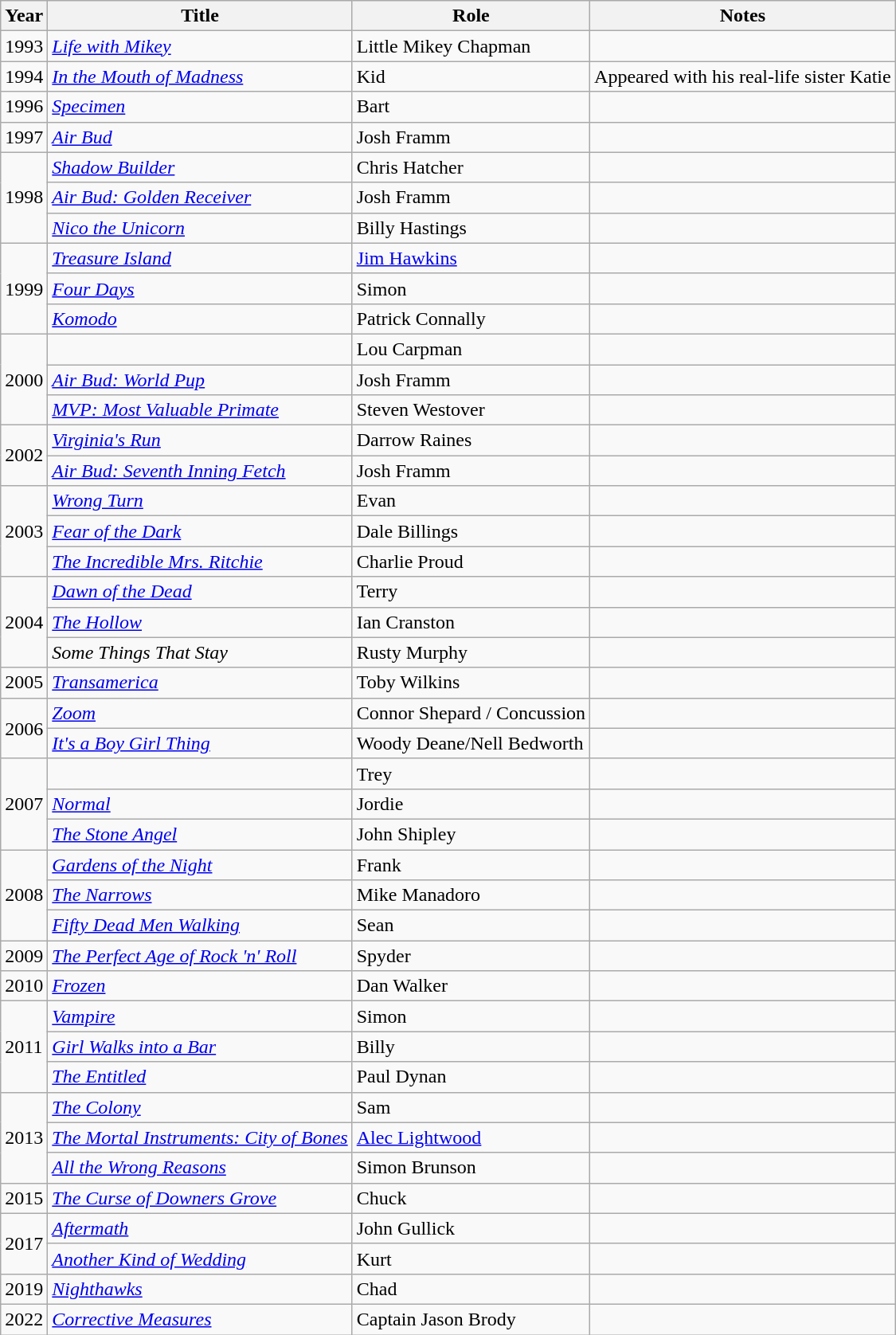<table class="wikitable sortable">
<tr>
<th>Year</th>
<th>Title</th>
<th>Role</th>
<th class="unsortable">Notes</th>
</tr>
<tr>
<td>1993</td>
<td><em><a href='#'>Life with Mikey</a></em></td>
<td>Little Mikey Chapman</td>
<td></td>
</tr>
<tr>
<td>1994</td>
<td><em><a href='#'>In the Mouth of Madness</a></em></td>
<td>Kid</td>
<td>Appeared with his real-life sister Katie</td>
</tr>
<tr>
<td>1996</td>
<td><em><a href='#'>Specimen</a></em></td>
<td>Bart</td>
<td></td>
</tr>
<tr>
<td>1997</td>
<td><em><a href='#'>Air Bud</a></em></td>
<td>Josh Framm</td>
<td></td>
</tr>
<tr>
<td rowspan=3>1998</td>
<td><em><a href='#'>Shadow Builder</a></em></td>
<td>Chris Hatcher</td>
<td></td>
</tr>
<tr>
<td><em><a href='#'>Air Bud: Golden Receiver</a></em></td>
<td>Josh Framm</td>
<td></td>
</tr>
<tr>
<td><em><a href='#'>Nico the Unicorn</a></em></td>
<td>Billy Hastings</td>
<td></td>
</tr>
<tr>
<td rowspan=3>1999</td>
<td><em><a href='#'>Treasure Island</a></em></td>
<td><a href='#'>Jim Hawkins</a></td>
<td></td>
</tr>
<tr>
<td><em><a href='#'>Four Days</a></em></td>
<td>Simon</td>
<td></td>
</tr>
<tr>
<td><em><a href='#'>Komodo</a></em></td>
<td>Patrick Connally</td>
<td></td>
</tr>
<tr>
<td rowspan=3>2000</td>
<td><em></em></td>
<td>Lou Carpman</td>
<td></td>
</tr>
<tr>
<td><em><a href='#'>Air Bud: World Pup</a></em></td>
<td>Josh Framm</td>
<td></td>
</tr>
<tr>
<td><em><a href='#'>MVP: Most Valuable Primate</a></em></td>
<td>Steven Westover</td>
<td></td>
</tr>
<tr>
<td rowspan=2>2002</td>
<td><em><a href='#'>Virginia's Run</a></em></td>
<td>Darrow Raines</td>
<td></td>
</tr>
<tr>
<td><em><a href='#'>Air Bud: Seventh Inning Fetch</a></em></td>
<td>Josh Framm</td>
<td></td>
</tr>
<tr>
<td rowspan=3>2003</td>
<td><em><a href='#'>Wrong Turn</a></em></td>
<td>Evan</td>
<td></td>
</tr>
<tr>
<td><em><a href='#'>Fear of the Dark</a></em></td>
<td>Dale Billings</td>
<td></td>
</tr>
<tr>
<td data-sort-value="Incredible Mrs. Ritchie, The"><em><a href='#'>The Incredible Mrs. Ritchie</a></em></td>
<td>Charlie Proud</td>
<td></td>
</tr>
<tr>
<td rowspan=3>2004</td>
<td><em><a href='#'>Dawn of the Dead</a></em></td>
<td>Terry</td>
<td></td>
</tr>
<tr>
<td data-sort-value="Hollow, The"><em><a href='#'>The Hollow</a></em></td>
<td>Ian Cranston</td>
<td></td>
</tr>
<tr>
<td><em>Some Things That Stay</em></td>
<td>Rusty Murphy</td>
<td></td>
</tr>
<tr>
<td>2005</td>
<td><em><a href='#'>Transamerica</a></em></td>
<td>Toby Wilkins</td>
<td></td>
</tr>
<tr>
<td rowspan=2>2006</td>
<td><em><a href='#'>Zoom</a></em></td>
<td>Connor Shepard / Concussion</td>
<td></td>
</tr>
<tr>
<td><em><a href='#'>It's a Boy Girl Thing</a></em></td>
<td>Woody Deane/Nell Bedworth</td>
<td></td>
</tr>
<tr>
<td rowspan=3>2007</td>
<td><em></em></td>
<td>Trey</td>
<td></td>
</tr>
<tr>
<td><em><a href='#'>Normal</a></em></td>
<td>Jordie</td>
<td></td>
</tr>
<tr>
<td data-sort-value="Stone Angel, The"><em><a href='#'>The Stone Angel</a></em></td>
<td>John Shipley</td>
<td></td>
</tr>
<tr>
<td rowspan=3>2008</td>
<td><em><a href='#'>Gardens of the Night</a></em></td>
<td>Frank</td>
<td></td>
</tr>
<tr>
<td data-sort-value="Narrows, The"><em><a href='#'>The Narrows</a></em></td>
<td>Mike Manadoro</td>
<td></td>
</tr>
<tr>
<td><em><a href='#'>Fifty Dead Men Walking</a></em></td>
<td>Sean</td>
<td></td>
</tr>
<tr>
<td>2009</td>
<td data-sort-value="Perfect Age of Rock 'n' Roll, The"><em><a href='#'>The Perfect Age of Rock 'n' Roll</a></em></td>
<td>Spyder</td>
<td></td>
</tr>
<tr>
<td>2010</td>
<td><em><a href='#'>Frozen</a></em></td>
<td>Dan Walker</td>
<td></td>
</tr>
<tr>
<td rowspan=3>2011</td>
<td><em><a href='#'>Vampire</a></em></td>
<td>Simon</td>
<td></td>
</tr>
<tr>
<td><em><a href='#'>Girl Walks into a Bar</a></em></td>
<td>Billy</td>
<td></td>
</tr>
<tr>
<td data-sort-value="Entitled, The"><em><a href='#'>The Entitled</a></em></td>
<td>Paul Dynan</td>
<td></td>
</tr>
<tr>
<td rowspan=3>2013</td>
<td data-sort-value="Colony, The"><em><a href='#'>The Colony</a></em></td>
<td>Sam</td>
<td></td>
</tr>
<tr>
<td data-sort-value="Mortal Instruments: City of Bones, The"><em><a href='#'>The Mortal Instruments: City of Bones</a></em></td>
<td><a href='#'>Alec Lightwood</a></td>
<td></td>
</tr>
<tr>
<td><em><a href='#'>All the Wrong Reasons</a></em></td>
<td>Simon Brunson</td>
<td></td>
</tr>
<tr>
<td>2015</td>
<td data-sort-value="Curse of Downers Grove, The"><em><a href='#'>The Curse of Downers Grove</a></em></td>
<td>Chuck</td>
<td></td>
</tr>
<tr>
<td rowspan=2>2017</td>
<td><em><a href='#'>Aftermath</a></em></td>
<td>John Gullick</td>
<td></td>
</tr>
<tr>
<td><em><a href='#'>Another Kind of Wedding</a></em></td>
<td>Kurt</td>
<td></td>
</tr>
<tr>
<td>2019</td>
<td><em><a href='#'>Nighthawks</a></em></td>
<td>Chad</td>
<td></td>
</tr>
<tr>
<td>2022</td>
<td><em><a href='#'>Corrective Measures</a></em></td>
<td>Captain Jason Brody</td>
<td></td>
</tr>
</table>
